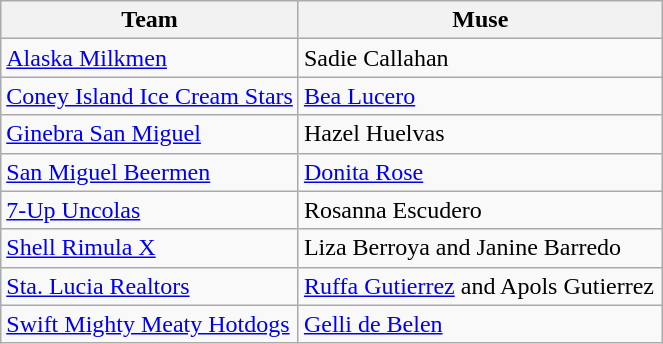<table class="wikitable sortable sortable">
<tr>
<th style="width:45%;">Team</th>
<th style="width:55%;">Muse</th>
</tr>
<tr>
<td><a href='#'>Alaska Milkmen</a></td>
<td>Sadie Callahan</td>
</tr>
<tr>
<td><a href='#'>Coney Island Ice Cream Stars</a></td>
<td><a href='#'>Bea Lucero</a></td>
</tr>
<tr>
<td><a href='#'>Ginebra San Miguel</a></td>
<td>Hazel Huelvas</td>
</tr>
<tr>
<td><a href='#'>San Miguel Beermen</a></td>
<td><a href='#'>Donita Rose</a></td>
</tr>
<tr>
<td><a href='#'>7-Up Uncolas</a></td>
<td>Rosanna Escudero</td>
</tr>
<tr>
<td><a href='#'>Shell Rimula X</a></td>
<td>Liza Berroya and Janine Barredo</td>
</tr>
<tr>
<td><a href='#'>Sta. Lucia Realtors</a></td>
<td><a href='#'>Ruffa Gutierrez</a> and Apols Gutierrez</td>
</tr>
<tr>
<td><a href='#'>Swift Mighty Meaty Hotdogs</a></td>
<td><a href='#'>Gelli de Belen</a></td>
</tr>
</table>
